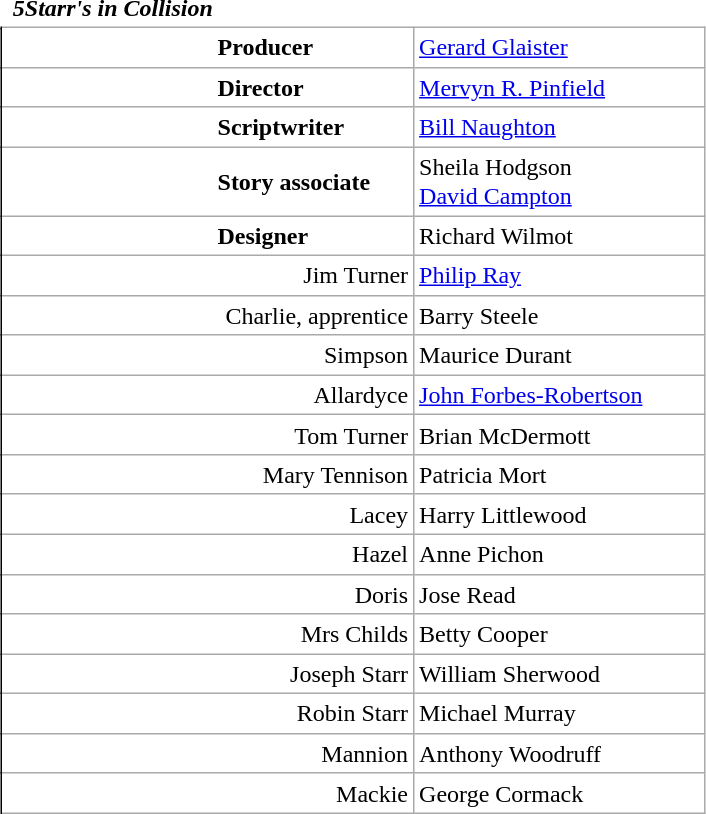<table class="wikitable mw-collapsible mw-collapsed" style="vertical-align:top;margin:auto 2em;line-height:1.2;min-width:33em;display: inline-table;background-color:inherit;border:none;">
<tr>
<td class=unsortable style="border:hidden;line-height:1.67;text-align:center;margin-left:-1em;padding-left:0.5em;min-width:1.0em;"></td>
<td class=unsortable style="border:none;padding-left:0.5em;text-align:left;min-width:16.5em;font-weight:700;font-style:italic;">5Starr's in Collision</td>
<td class=unsortable style="border:none;text-align:right;font-weight:normal;font-family:Courier;font-size:95%;letter-spacing:-1pt;min-width:8.5em;padding-right:0.2em;"></td>
<td class=unsortable style="border:hidden;min-width:3.5em;padding-left:0;"></td>
<td class=unsortable style="border:hidden;min-width:3.5em;font-size:95%;"></td>
</tr>
<tr>
<td rowspan=100 style="border:none thin;border-right-style :solid;"></td>
</tr>
<tr>
<td style="text-align:left;padding-left:9.0em;font-weight:bold;">Producer</td>
<td colspan=2><a href='#'>Gerard Glaister</a></td>
</tr>
<tr>
<td style="text-align:left;padding-left:9.0em;font-weight:bold;">Director</td>
<td colspan=2><a href='#'>Mervyn R. Pinfield</a></td>
</tr>
<tr>
<td style="text-align:left;padding-left:9.0em;font-weight:bold;">Scriptwriter</td>
<td colspan=2><a href='#'>Bill Naughton</a></td>
</tr>
<tr>
<td style="text-align:left;padding-left:9.0em;font-weight:bold;">Story associate</td>
<td colspan=2>Sheila Hodgson<br><a href='#'>David Campton</a></td>
</tr>
<tr>
<td style="text-align:left;padding-left:9.0em;font-weight:bold;">Designer</td>
<td colspan=2>Richard Wilmot</td>
</tr>
<tr>
<td style="text-align:right;">Jim Turner</td>
<td colspan=2><a href='#'>Philip Ray</a></td>
</tr>
<tr>
<td style="text-align:right;">Charlie, apprentice</td>
<td colspan=2>Barry Steele</td>
</tr>
<tr>
<td style="text-align:right;">Simpson</td>
<td colspan=2>Maurice Durant</td>
</tr>
<tr>
<td style="text-align:right;">Allardyce</td>
<td colspan=2><a href='#'>John Forbes-Robertson</a></td>
</tr>
<tr>
<td style="text-align:right;">Tom Turner</td>
<td colspan=2>Brian McDermott</td>
</tr>
<tr>
<td style="text-align:right;">Mary Tennison</td>
<td colspan=2>Patricia Mort</td>
</tr>
<tr>
<td style="text-align:right;">Lacey</td>
<td colspan=2>Harry Littlewood</td>
</tr>
<tr>
<td style="text-align:right;">Hazel</td>
<td colspan=2>Anne Pichon</td>
</tr>
<tr>
<td style="text-align:right;">Doris</td>
<td colspan=2>Jose Read</td>
</tr>
<tr>
<td style="text-align:right;">Mrs Childs</td>
<td colspan=2>Betty Cooper</td>
</tr>
<tr>
<td style="text-align:right;">Joseph Starr</td>
<td colspan=2>William Sherwood</td>
</tr>
<tr>
<td style="text-align:right;">Robin Starr</td>
<td colspan=2>Michael Murray</td>
</tr>
<tr>
<td style="text-align:right;">Mannion</td>
<td colspan=2>Anthony Woodruff</td>
</tr>
<tr>
<td style="text-align:right;">Mackie</td>
<td colspan=2>George Cormack</td>
</tr>
</table>
